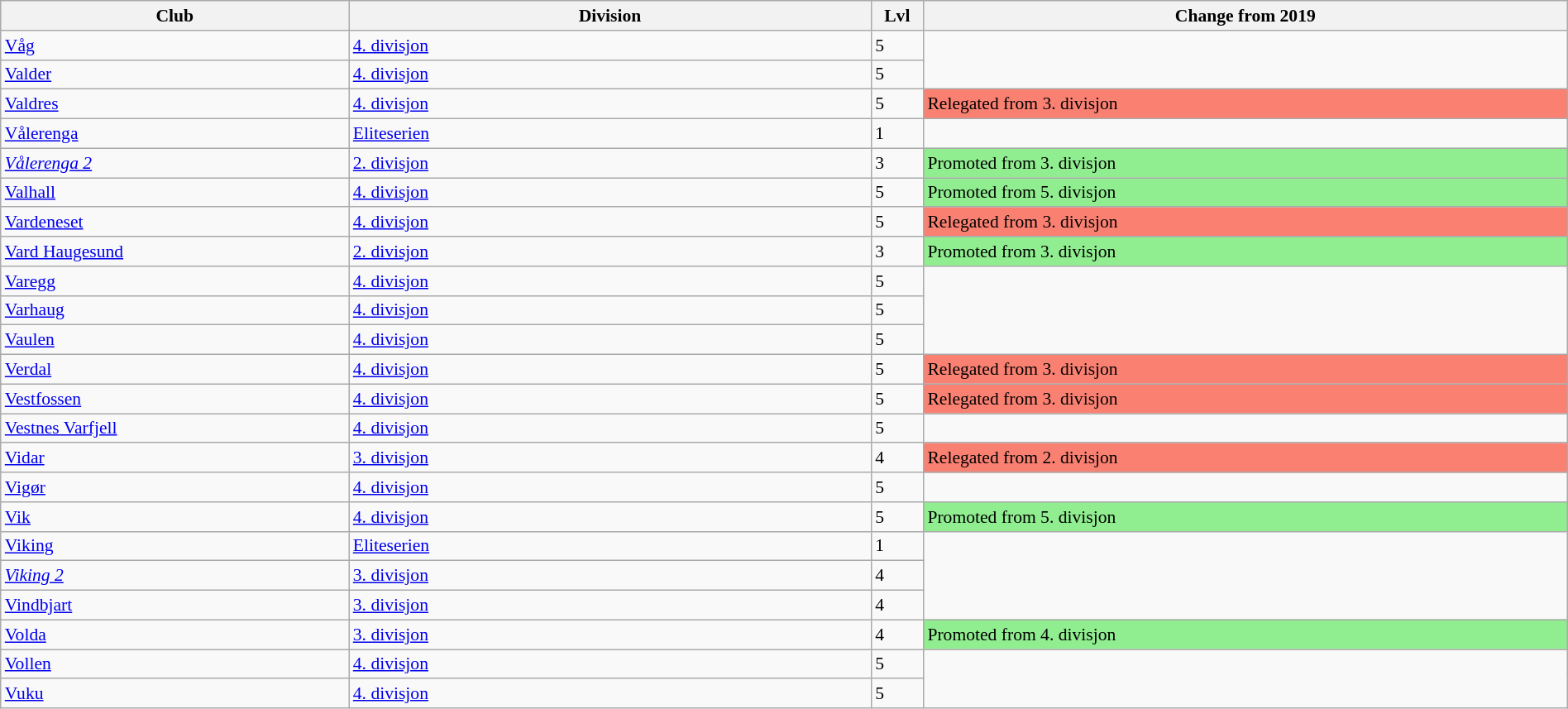<table class="wikitable sortable" width=100% style="font-size:90%">
<tr>
<th width=20%>Club</th>
<th width=30%>Division</th>
<th width=3%>Lvl</th>
<th width=37%>Change from 2019</th>
</tr>
<tr>
<td><a href='#'>Våg</a></td>
<td><a href='#'>4. divisjon</a></td>
<td>5</td>
</tr>
<tr>
<td><a href='#'>Valder</a></td>
<td><a href='#'>4. divisjon</a></td>
<td>5</td>
</tr>
<tr>
<td><a href='#'>Valdres</a></td>
<td><a href='#'>4. divisjon</a></td>
<td>5</td>
<td style="background:salmon">Relegated from 3. divisjon</td>
</tr>
<tr>
<td><a href='#'>Vålerenga</a></td>
<td><a href='#'>Eliteserien</a></td>
<td>1</td>
</tr>
<tr>
<td><em><a href='#'>Vålerenga 2</a></em></td>
<td><a href='#'>2. divisjon</a></td>
<td>3</td>
<td style="background:lightgreen">Promoted from 3. divisjon</td>
</tr>
<tr>
<td><a href='#'>Valhall</a></td>
<td><a href='#'>4. divisjon</a></td>
<td>5</td>
<td style="background:lightgreen">Promoted from 5. divisjon</td>
</tr>
<tr>
<td><a href='#'>Vardeneset</a></td>
<td><a href='#'>4. divisjon</a></td>
<td>5</td>
<td style="background:salmon">Relegated from 3. divisjon</td>
</tr>
<tr>
<td><a href='#'>Vard Haugesund</a></td>
<td><a href='#'>2. divisjon</a></td>
<td>3</td>
<td style="background:lightgreen">Promoted from 3. divisjon</td>
</tr>
<tr>
<td><a href='#'>Varegg</a></td>
<td><a href='#'>4. divisjon</a></td>
<td>5</td>
</tr>
<tr>
<td><a href='#'>Varhaug</a></td>
<td><a href='#'>4. divisjon</a></td>
<td>5</td>
</tr>
<tr>
<td><a href='#'>Vaulen</a></td>
<td><a href='#'>4. divisjon</a></td>
<td>5</td>
</tr>
<tr>
<td><a href='#'>Verdal</a></td>
<td><a href='#'>4. divisjon</a></td>
<td>5</td>
<td style="background:salmon">Relegated from 3. divisjon</td>
</tr>
<tr>
<td><a href='#'>Vestfossen</a></td>
<td><a href='#'>4. divisjon</a></td>
<td>5</td>
<td style="background:salmon">Relegated from 3. divisjon</td>
</tr>
<tr>
<td><a href='#'>Vestnes Varfjell</a></td>
<td><a href='#'>4. divisjon</a></td>
<td>5</td>
</tr>
<tr>
<td><a href='#'>Vidar</a></td>
<td><a href='#'>3. divisjon</a></td>
<td>4</td>
<td style="background:salmon">Relegated from 2. divisjon</td>
</tr>
<tr>
<td><a href='#'>Vigør</a></td>
<td><a href='#'>4. divisjon</a></td>
<td>5</td>
</tr>
<tr>
<td><a href='#'>Vik</a></td>
<td><a href='#'>4. divisjon</a></td>
<td>5</td>
<td style="background:lightgreen">Promoted from 5. divisjon</td>
</tr>
<tr>
<td><a href='#'>Viking</a></td>
<td><a href='#'>Eliteserien</a></td>
<td>1</td>
</tr>
<tr>
<td><em><a href='#'>Viking 2</a></em></td>
<td><a href='#'>3. divisjon</a></td>
<td>4</td>
</tr>
<tr>
<td><a href='#'>Vindbjart</a></td>
<td><a href='#'>3. divisjon</a></td>
<td>4</td>
</tr>
<tr>
<td><a href='#'>Volda</a></td>
<td><a href='#'>3. divisjon</a></td>
<td>4</td>
<td style="background:lightgreen">Promoted from 4. divisjon</td>
</tr>
<tr>
<td><a href='#'>Vollen</a></td>
<td><a href='#'>4. divisjon</a></td>
<td>5</td>
</tr>
<tr>
<td><a href='#'>Vuku</a></td>
<td><a href='#'>4. divisjon</a></td>
<td>5</td>
</tr>
</table>
